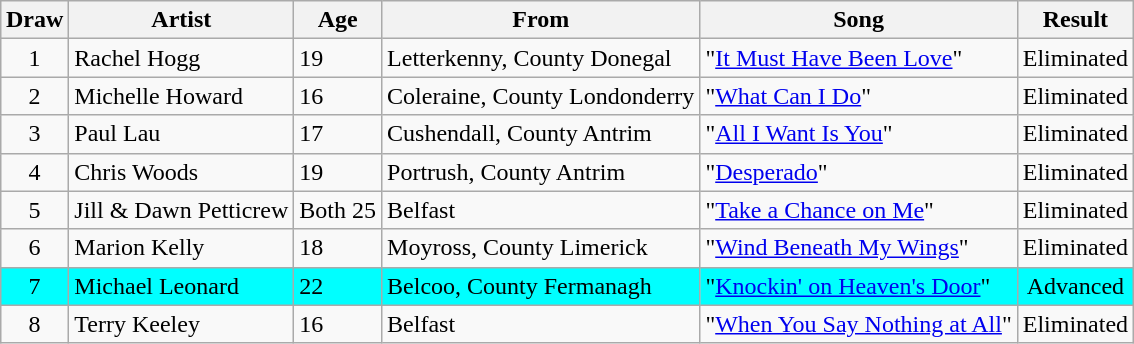<table class="sortable wikitable" style="margin: 1em auto 1em auto; text-align:center">
<tr>
<th>Draw</th>
<th>Artist</th>
<th>Age</th>
<th>From</th>
<th>Song </th>
<th>Result</th>
</tr>
<tr>
<td>1</td>
<td align="left">Rachel Hogg</td>
<td align="left">19</td>
<td align="left">Letterkenny, County Donegal</td>
<td align="left">"<a href='#'>It Must Have Been Love</a>" </td>
<td>Eliminated</td>
</tr>
<tr>
<td>2</td>
<td align="left">Michelle Howard</td>
<td align="left">16</td>
<td align="left">Coleraine, County Londonderry</td>
<td align="left">"<a href='#'>What Can I Do</a>" </td>
<td>Eliminated</td>
</tr>
<tr>
<td>3</td>
<td align="left">Paul Lau</td>
<td align="left">17</td>
<td align="left">Cushendall, County Antrim</td>
<td align="left">"<a href='#'>All I Want Is You</a>" </td>
<td>Eliminated</td>
</tr>
<tr>
<td>4</td>
<td align="left">Chris Woods</td>
<td align="left">19</td>
<td align="left">Portrush, County Antrim</td>
<td align="left">"<a href='#'>Desperado</a>" </td>
<td>Eliminated</td>
</tr>
<tr>
<td>5</td>
<td align="left">Jill & Dawn Petticrew</td>
<td align="left">Both 25</td>
<td align="left">Belfast</td>
<td align="left">"<a href='#'>Take a Chance on Me</a>" </td>
<td>Eliminated</td>
</tr>
<tr>
<td>6</td>
<td align="left">Marion Kelly</td>
<td align="left">18</td>
<td align="left">Moyross, County Limerick</td>
<td align="left">"<a href='#'>Wind Beneath My Wings</a>" </td>
<td>Eliminated</td>
</tr>
<tr style="background:cyan;">
<td>7</td>
<td align="left">Michael Leonard</td>
<td align="left">22</td>
<td align="left">Belcoo, County Fermanagh</td>
<td align="left">"<a href='#'>Knockin' on Heaven's Door</a>" </td>
<td>Advanced</td>
</tr>
<tr>
<td>8</td>
<td align="left">Terry Keeley</td>
<td align="left">16</td>
<td align="left">Belfast</td>
<td align="left">"<a href='#'>When You Say Nothing at All</a>" </td>
<td>Eliminated</td>
</tr>
</table>
